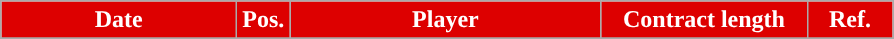<table class="wikitable" style="text-align:center;">
<tr>
<th style="background:#DD0000; color:#FFFFFF; width:150px;">Date</th>
<th style="background:#DD0000; color:#FFFFFF; width:20px;">Pos.</th>
<th style="background:#DD0000; color:#FFFFFF; width:200px;">Player</th>
<th style="background:#DD0000; color:#FFFFFF; width:130px;">Contract length</th>
<th style="background:#DD0000; color:#FFFFFF; width:50px;">Ref.</th>
</tr>
<tr>
</tr>
</table>
